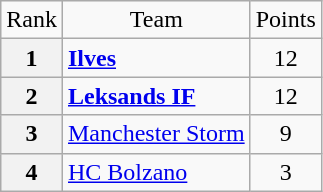<table class="wikitable" style="text-align: center;">
<tr>
<td>Rank</td>
<td>Team</td>
<td>Points</td>
</tr>
<tr>
<th>1</th>
<td style="text-align: left;"> <strong><a href='#'>Ilves</a></strong></td>
<td>12</td>
</tr>
<tr>
<th>2</th>
<td style="text-align: left;"> <strong><a href='#'>Leksands IF</a></strong></td>
<td>12</td>
</tr>
<tr>
<th>3</th>
<td style="text-align: left;"> <a href='#'>Manchester Storm</a></td>
<td>9</td>
</tr>
<tr>
<th>4</th>
<td style="text-align: left;"> <a href='#'>HC Bolzano</a></td>
<td>3</td>
</tr>
</table>
